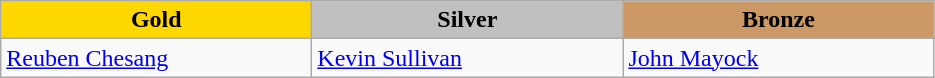<table class="wikitable" style="text-align:left">
<tr align="center">
<td width=200 bgcolor=gold><strong>Gold</strong></td>
<td width=200 bgcolor=silver><strong>Silver</strong></td>
<td width=200 bgcolor=CC9966><strong>Bronze</strong></td>
</tr>
<tr>
<td><a href='#'>Reuben Chesang</a><br><em></em></td>
<td><a href='#'>Kevin Sullivan</a><br><em></em></td>
<td><a href='#'>John Mayock</a><br><em></em></td>
</tr>
</table>
